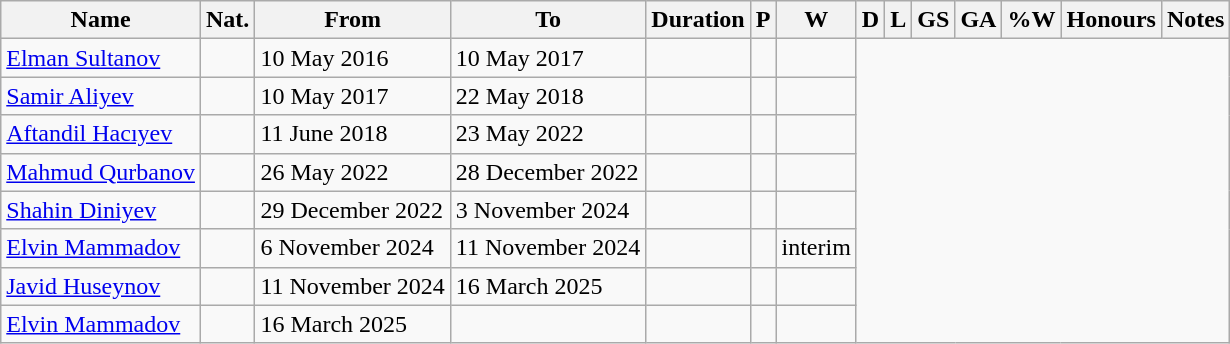<table class="wikitable sortable" style="text-align: center">
<tr>
<th>Name</th>
<th>Nat.</th>
<th class="unsortable">From</th>
<th class="unsortable">To</th>
<th class="unsortable">Duration</th>
<th abbr="TOTAL OF MATCHES PLAYED">P</th>
<th abbr="MATCHES WON">W</th>
<th abbr="MATCHES DRAWN">D</th>
<th abbr="MATCHES LOST">L</th>
<th abbr="GOALS SCORED">GS</th>
<th abbr="GOAL AGAINST">GA</th>
<th abbr="PERCENTAGE OF MATCHES WON">%W</th>
<th abbr="HONOURS">Honours</th>
<th abbr="NOTES">Notes</th>
</tr>
<tr>
<td align=left><a href='#'>Elman Sultanov</a></td>
<td align=left></td>
<td align=left>10 May 2016</td>
<td align=left>10 May 2017</td>
<td><br></td>
<td></td>
<td></td>
</tr>
<tr>
<td align=left><a href='#'>Samir Aliyev</a></td>
<td align=left></td>
<td align=left>10 May 2017</td>
<td align=left>22 May 2018</td>
<td><br></td>
<td></td>
<td></td>
</tr>
<tr>
<td align=left><a href='#'>Aftandil Hacıyev</a></td>
<td align=left></td>
<td align=left>11 June 2018</td>
<td align=left>23 May 2022</td>
<td><br></td>
<td></td>
<td></td>
</tr>
<tr>
<td align=left><a href='#'>Mahmud Qurbanov</a></td>
<td align=left></td>
<td align=left>26 May 2022</td>
<td align=left>28 December 2022</td>
<td><br></td>
<td></td>
<td></td>
</tr>
<tr>
<td align=left><a href='#'>Shahin Diniyev</a></td>
<td align=left></td>
<td align=left>29 December 2022</td>
<td align=left>3 November 2024</td>
<td><br></td>
<td></td>
<td></td>
</tr>
<tr>
<td align=left><a href='#'>Elvin Mammadov</a></td>
<td align=left></td>
<td align=left>6 November 2024</td>
<td align=left>11 November 2024</td>
<td><br></td>
<td></td>
<td>interim</td>
</tr>
<tr>
<td align=left><a href='#'>Javid Huseynov</a></td>
<td align=left></td>
<td align=left>11 November 2024</td>
<td align=left>16 March 2025</td>
<td><br></td>
<td></td>
<td></td>
</tr>
<tr>
<td align=left><a href='#'>Elvin Mammadov</a></td>
<td align=left></td>
<td align=left>16 March 2025</td>
<td align=left></td>
<td><br></td>
<td></td>
<td></td>
</tr>
</table>
